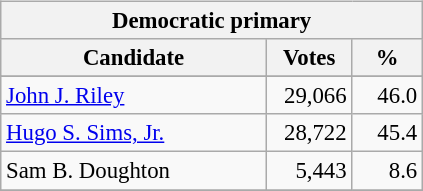<table class="wikitable" align="left" style="margin: 1em 1em 1em 0; font-size: 95%;">
<tr>
<th colspan="3">Democratic primary</th>
</tr>
<tr>
<th colspan="1" style="width: 170px">Candidate</th>
<th style="width: 50px">Votes</th>
<th style="width: 40px">%</th>
</tr>
<tr>
</tr>
<tr>
<td><a href='#'>John J. Riley</a></td>
<td align="right">29,066</td>
<td align="right">46.0</td>
</tr>
<tr>
<td><a href='#'>Hugo S. Sims, Jr.</a></td>
<td align="right">28,722</td>
<td align="right">45.4</td>
</tr>
<tr>
<td>Sam B. Doughton</td>
<td align="right">5,443</td>
<td align="right">8.6</td>
</tr>
<tr>
</tr>
</table>
